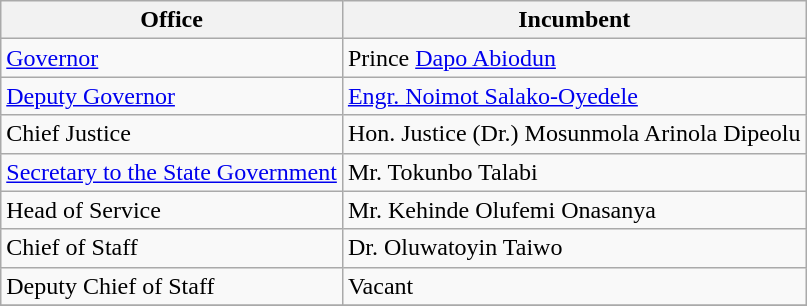<table class="wikitable">
<tr>
<th>Office</th>
<th>Incumbent</th>
</tr>
<tr>
<td><a href='#'>Governor</a></td>
<td>Prince <a href='#'>Dapo Abiodun</a></td>
</tr>
<tr>
<td><a href='#'>Deputy Governor</a></td>
<td><a href='#'>Engr. Noimot Salako-Oyedele</a></td>
</tr>
<tr>
<td>Chief Justice</td>
<td>Hon. Justice (Dr.) Mosunmola Arinola Dipeolu</td>
</tr>
<tr>
<td><a href='#'>Secretary to the State Government</a></td>
<td>Mr. Tokunbo Talabi</td>
</tr>
<tr>
<td>Head of Service</td>
<td>Mr. Kehinde Olufemi Onasanya</td>
</tr>
<tr>
<td>Chief of Staff</td>
<td>Dr. Oluwatoyin Taiwo</td>
</tr>
<tr>
<td>Deputy Chief of Staff</td>
<td>Vacant</td>
</tr>
<tr>
</tr>
</table>
